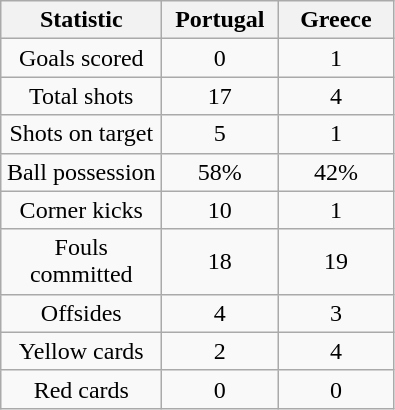<table class="wikitable" style="text-align:center">
<tr>
<th width=100>Statistic</th>
<th width=70>Portugal</th>
<th width=70>Greece</th>
</tr>
<tr>
<td>Goals scored</td>
<td>0</td>
<td>1</td>
</tr>
<tr>
<td>Total shots</td>
<td>17</td>
<td>4</td>
</tr>
<tr>
<td>Shots on target</td>
<td>5</td>
<td>1</td>
</tr>
<tr>
<td>Ball possession</td>
<td>58%</td>
<td>42%</td>
</tr>
<tr>
<td>Corner kicks</td>
<td>10</td>
<td>1</td>
</tr>
<tr>
<td>Fouls committed</td>
<td>18</td>
<td>19</td>
</tr>
<tr>
<td>Offsides</td>
<td>4</td>
<td>3</td>
</tr>
<tr>
<td>Yellow cards</td>
<td>2</td>
<td>4</td>
</tr>
<tr>
<td>Red cards</td>
<td>0</td>
<td>0</td>
</tr>
</table>
